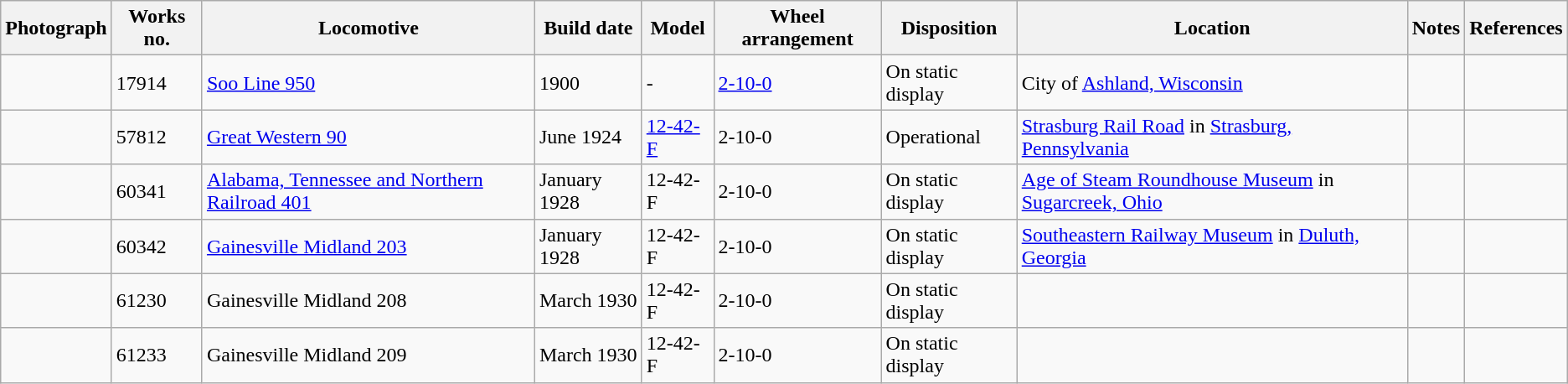<table class="wikitable">
<tr>
<th>Photograph</th>
<th>Works no.</th>
<th>Locomotive</th>
<th>Build date</th>
<th>Model</th>
<th>Wheel arrangement</th>
<th>Disposition</th>
<th>Location</th>
<th>Notes</th>
<th>References</th>
</tr>
<tr>
<td></td>
<td>17914</td>
<td><a href='#'>Soo Line 950</a></td>
<td>1900</td>
<td>-</td>
<td><a href='#'>2-10-0</a></td>
<td>On static display</td>
<td>City of <a href='#'>Ashland, Wisconsin</a></td>
<td></td>
<td></td>
</tr>
<tr>
<td></td>
<td>57812</td>
<td><a href='#'>Great Western 90</a></td>
<td>June 1924</td>
<td><a href='#'>12-42-F</a></td>
<td>2-10-0</td>
<td>Operational</td>
<td><a href='#'>Strasburg Rail Road</a> in <a href='#'>Strasburg, Pennsylvania</a></td>
<td></td>
<td></td>
</tr>
<tr>
<td></td>
<td>60341</td>
<td><a href='#'>Alabama, Tennessee and Northern Railroad 401</a></td>
<td>January 1928</td>
<td>12-42-F</td>
<td>2-10-0</td>
<td>On static display</td>
<td><a href='#'>Age of Steam Roundhouse Museum</a> in <a href='#'>Sugarcreek, Ohio</a></td>
<td></td>
<td></td>
</tr>
<tr>
<td></td>
<td>60342</td>
<td><a href='#'>Gainesville Midland 203</a></td>
<td>January 1928</td>
<td>12-42-F</td>
<td>2-10-0</td>
<td>On static display</td>
<td><a href='#'>Southeastern Railway Museum</a> in <a href='#'>Duluth, Georgia</a></td>
<td></td>
<td></td>
</tr>
<tr>
<td></td>
<td>61230</td>
<td>Gainesville Midland 208</td>
<td>March 1930</td>
<td>12-42-F</td>
<td>2-10-0</td>
<td>On static display</td>
<td></td>
<td></td>
<td></td>
</tr>
<tr>
<td></td>
<td>61233</td>
<td>Gainesville Midland 209</td>
<td>March 1930</td>
<td>12-42-F</td>
<td>2-10-0</td>
<td>On static display</td>
<td></td>
<td></td>
<td></td>
</tr>
</table>
